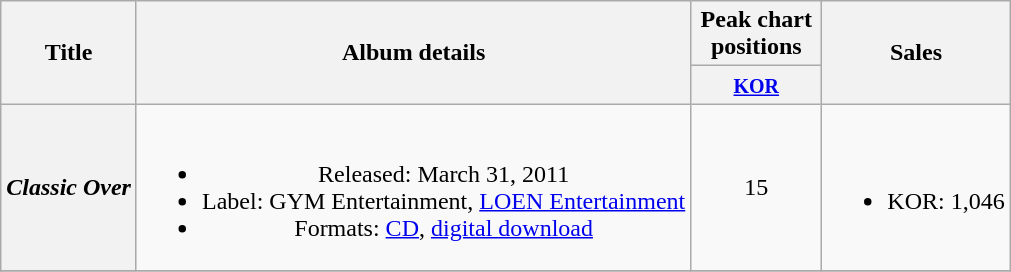<table class="wikitable plainrowheaders" style="text-align:center;">
<tr>
<th scope="col" rowspan="2">Title</th>
<th scope="col" rowspan="2">Album details</th>
<th scope="col" colspan="1" style="width:5em;">Peak chart positions</th>
<th scope="col" rowspan="2">Sales</th>
</tr>
<tr>
<th><small><a href='#'>KOR</a></small><br></th>
</tr>
<tr>
<th scope="row"><em>Classic Over</em></th>
<td><br><ul><li>Released: March 31, 2011</li><li>Label: GYM Entertainment, <a href='#'>LOEN Entertainment</a></li><li>Formats: <a href='#'>CD</a>, <a href='#'>digital download</a></li></ul></td>
<td>15</td>
<td><br><ul><li>KOR: 1,046</li></ul></td>
</tr>
<tr>
</tr>
</table>
